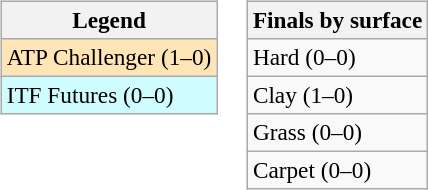<table>
<tr valign=top>
<td><br><table class=wikitable style=font-size:97%>
<tr>
<th>Legend</th>
</tr>
<tr bgcolor=moccasin>
<td>ATP Challenger (1–0)</td>
</tr>
<tr bgcolor=cffcff>
<td>ITF Futures (0–0)</td>
</tr>
</table>
</td>
<td><br><table class=wikitable style=font-size:97%>
<tr>
<th>Finals by surface</th>
</tr>
<tr>
<td>Hard (0–0)</td>
</tr>
<tr>
<td>Clay (1–0)</td>
</tr>
<tr>
<td>Grass (0–0)</td>
</tr>
<tr>
<td>Carpet (0–0)</td>
</tr>
</table>
</td>
</tr>
</table>
